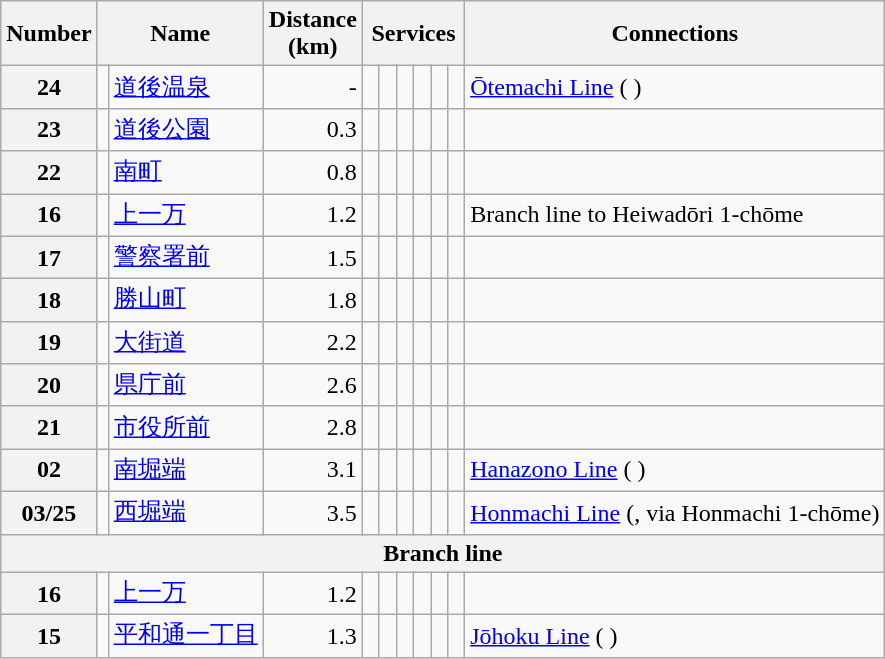<table class="wikitable" rules="all">
<tr>
<th>Number</th>
<th colspan="2">Name</th>
<th style="width:3em;">Distance (km)</th>
<th colspan="6">Services</th>
<th>Connections</th>
</tr>
<tr>
<th>24</th>
<td></td>
<td><a href='#'>道後温泉</a></td>
<td style="text-align:right;">-</td>
<td> </td>
<td> </td>
<td style="text-align: center"></td>
<td style="text-align: center"></td>
<td> </td>
<td></td>
<td><a href='#'>Ōtemachi Line</a> ( )</td>
</tr>
<tr>
<th>23</th>
<td></td>
<td><a href='#'>道後公園</a></td>
<td style="text-align:right;">0.3</td>
<td> </td>
<td> </td>
<td style="text-align: center"></td>
<td style="text-align: center"></td>
<td> </td>
<td> </td>
<td> </td>
</tr>
<tr>
<th>22</th>
<td></td>
<td><a href='#'>南町</a></td>
<td style="text-align:right;">0.8</td>
<td> </td>
<td> </td>
<td style="text-align: center"></td>
<td style="text-align: center"></td>
<td> </td>
<td> </td>
<td> </td>
</tr>
<tr>
<th>16</th>
<td></td>
<td><a href='#'>上一万</a></td>
<td style="text-align:right;">1.2</td>
<td style="text-align: center"></td>
<td style="text-align: center"></td>
<td style="text-align: center"></td>
<td style="text-align: center"></td>
<td> </td>
<td> </td>
<td>Branch line to Heiwadōri 1-chōme</td>
</tr>
<tr>
<th>17</th>
<td></td>
<td><a href='#'>警察署前</a></td>
<td style="text-align:right;">1.5</td>
<td style="text-align: center"></td>
<td style="text-align: center"></td>
<td style="text-align: center"></td>
<td style="text-align: center"></td>
<td> </td>
<td> </td>
<td> </td>
</tr>
<tr>
<th>18</th>
<td></td>
<td><a href='#'>勝山町</a></td>
<td style="text-align:right;">1.8</td>
<td style="text-align: center"></td>
<td style="text-align: center"></td>
<td style="text-align: center"></td>
<td style="text-align: center"></td>
<td> </td>
<td> </td>
<td> </td>
</tr>
<tr>
<th>19</th>
<td></td>
<td><a href='#'>大街道</a></td>
<td style="text-align:right;">2.2</td>
<td style="text-align: center"></td>
<td style="text-align: center"></td>
<td style="text-align: center"></td>
<td style="text-align: center"></td>
<td> </td>
<td></td>
<td> </td>
</tr>
<tr>
<th>20</th>
<td></td>
<td><a href='#'>県庁前</a></td>
<td style="text-align:right;">2.6</td>
<td style="text-align: center"></td>
<td style="text-align: center"></td>
<td style="text-align: center"></td>
<td style="text-align: center"></td>
<td> </td>
<td> </td>
<td> </td>
</tr>
<tr>
<th>21</th>
<td></td>
<td><a href='#'>市役所前</a></td>
<td style="text-align:right;">2.8</td>
<td style="text-align: center"></td>
<td style="text-align: center"></td>
<td style="text-align: center"></td>
<td style="text-align: center"></td>
<td> </td>
<td> </td>
<td> </td>
</tr>
<tr>
<th>02</th>
<td></td>
<td><a href='#'>南堀端</a></td>
<td style="text-align:right;">3.1</td>
<td style="text-align: center"></td>
<td style="text-align: center"></td>
<td style="text-align: center"></td>
<td style="text-align: center"></td>
<td style="text-align: center"></td>
<td></td>
<td><a href='#'>Hanazono Line</a> (   )</td>
</tr>
<tr>
<th>03/25</th>
<td></td>
<td><a href='#'>西堀端</a></td>
<td style="text-align:right;">3.5</td>
<td style="text-align: center"></td>
<td style="text-align: center"></td>
<td> </td>
<td style="text-align: center"></td>
<td> </td>
<td> </td>
<td><a href='#'>Honmachi Line</a> (, via Honmachi 1-chōme)</td>
</tr>
<tr>
<th colspan="11">Branch line</th>
</tr>
<tr>
<th>16</th>
<td></td>
<td><a href='#'>上一万</a></td>
<td style="text-align:right;">1.2</td>
<td style="text-align: center"></td>
<td style="text-align: center"></td>
<td style="text-align: center"></td>
<td style="text-align: center"></td>
<td> </td>
<td> </td>
<td> </td>
</tr>
<tr>
<th>15</th>
<td></td>
<td><a href='#'>平和通一丁目</a></td>
<td style="text-align:right;">1.3</td>
<td style="text-align: center"></td>
<td style="text-align: center"></td>
<td> </td>
<td> </td>
<td> </td>
<td> </td>
<td><a href='#'>Jōhoku Line</a> ( )</td>
</tr>
</table>
